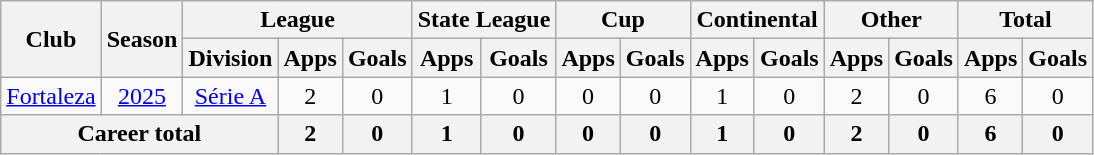<table class="wikitable" style="text-align: center;">
<tr>
<th rowspan="2">Club</th>
<th rowspan="2">Season</th>
<th colspan="3">League</th>
<th colspan="2">State League</th>
<th colspan="2">Cup</th>
<th colspan="2">Continental</th>
<th colspan="2">Other</th>
<th colspan="2">Total</th>
</tr>
<tr>
<th>Division</th>
<th>Apps</th>
<th>Goals</th>
<th>Apps</th>
<th>Goals</th>
<th>Apps</th>
<th>Goals</th>
<th>Apps</th>
<th>Goals</th>
<th>Apps</th>
<th>Goals</th>
<th>Apps</th>
<th>Goals</th>
</tr>
<tr>
<td valign="center"><a href='#'>Fortaleza</a></td>
<td><a href='#'>2025</a></td>
<td><a href='#'>Série A</a></td>
<td>2</td>
<td>0</td>
<td>1</td>
<td>0</td>
<td>0</td>
<td>0</td>
<td>1</td>
<td>0</td>
<td>2</td>
<td>0</td>
<td>6</td>
<td>0</td>
</tr>
<tr>
<th colspan="3"><strong>Career total</strong></th>
<th>2</th>
<th>0</th>
<th>1</th>
<th>0</th>
<th>0</th>
<th>0</th>
<th>1</th>
<th>0</th>
<th>2</th>
<th>0</th>
<th>6</th>
<th>0</th>
</tr>
</table>
